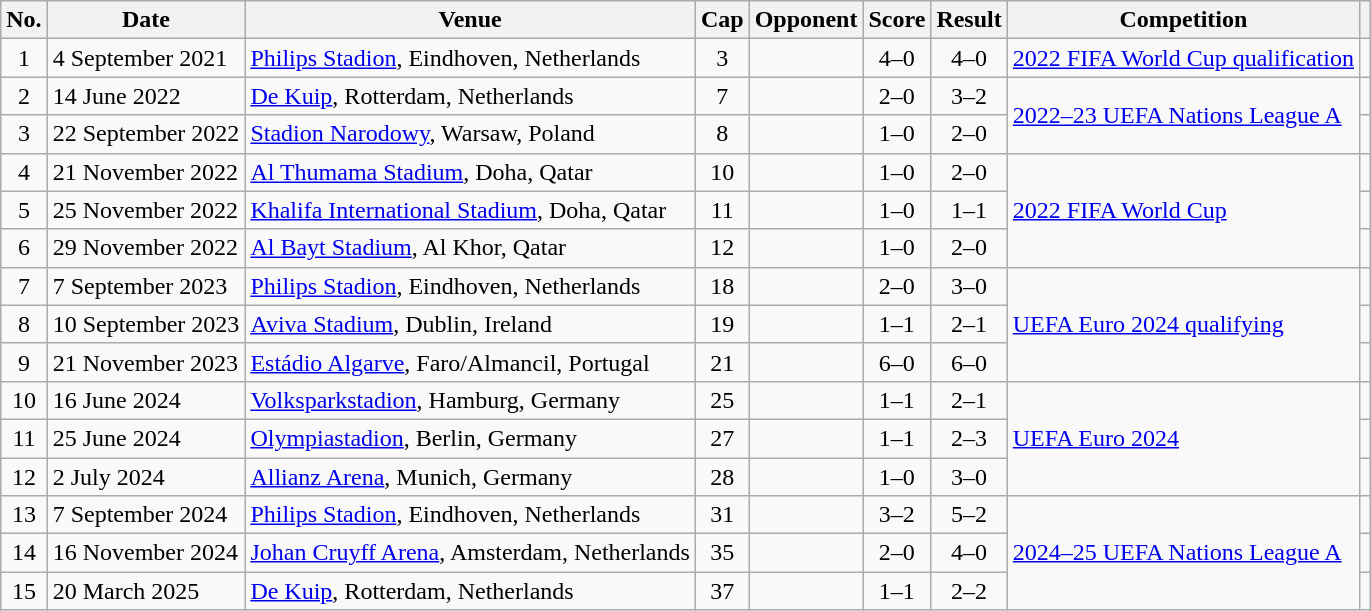<table class="wikitable sortable">
<tr>
<th scope="col">No.</th>
<th scope="col">Date</th>
<th scope="col">Venue</th>
<th scope="col">Cap</th>
<th scope="col">Opponent</th>
<th scope="col">Score</th>
<th scope="col">Result</th>
<th scope="col">Competition</th>
<th scope="col" class="unsortable"></th>
</tr>
<tr>
<td style="text-align: center;">1</td>
<td>4 September 2021</td>
<td><a href='#'>Philips Stadion</a>, Eindhoven, Netherlands</td>
<td style="text-align: center;">3</td>
<td></td>
<td style="text-align: center;">4–0</td>
<td style="text-align: center;">4–0</td>
<td><a href='#'>2022 FIFA World Cup qualification</a></td>
<td style="text-align: center;"></td>
</tr>
<tr>
<td style="text-align: center;">2</td>
<td>14 June 2022</td>
<td><a href='#'>De Kuip</a>, Rotterdam, Netherlands</td>
<td style="text-align: center;">7</td>
<td></td>
<td style="text-align: center;">2–0</td>
<td style="text-align: center;">3–2</td>
<td rowspan="2"><a href='#'>2022–23 UEFA Nations League A</a></td>
<td style="text-align: center;"></td>
</tr>
<tr>
<td style="text-align: center;">3</td>
<td>22 September 2022</td>
<td><a href='#'>Stadion Narodowy</a>, Warsaw, Poland</td>
<td style="text-align: center;">8</td>
<td></td>
<td style="text-align: center;">1–0</td>
<td style="text-align: center;">2–0</td>
<td style="text-align: center;"></td>
</tr>
<tr>
<td style="text-align: center;">4</td>
<td>21 November 2022</td>
<td><a href='#'>Al Thumama Stadium</a>, Doha, Qatar</td>
<td style="text-align: center;">10</td>
<td></td>
<td style="text-align: center;">1–0</td>
<td style="text-align: center;">2–0</td>
<td rowspan="3"><a href='#'>2022 FIFA World Cup</a></td>
<td style="text-align: center;"></td>
</tr>
<tr>
<td style="text-align: center;">5</td>
<td>25 November 2022</td>
<td><a href='#'>Khalifa International Stadium</a>, Doha, Qatar</td>
<td style="text-align: center;">11</td>
<td></td>
<td style="text-align: center;">1–0</td>
<td style="text-align: center;">1–1</td>
<td style="text-align: center;"></td>
</tr>
<tr>
<td style="text-align: center;">6</td>
<td>29 November 2022</td>
<td><a href='#'>Al Bayt Stadium</a>, Al Khor, Qatar</td>
<td style="text-align: center;">12</td>
<td></td>
<td style="text-align: center;">1–0</td>
<td style="text-align: center;">2–0</td>
<td style="text-align: center;"></td>
</tr>
<tr>
<td style="text-align: center;">7</td>
<td>7 September 2023</td>
<td><a href='#'>Philips Stadion</a>, Eindhoven, Netherlands</td>
<td style="text-align: center;">18</td>
<td></td>
<td style="text-align: center;">2–0</td>
<td style="text-align: center;">3–0</td>
<td rowspan="3"><a href='#'>UEFA Euro 2024 qualifying</a></td>
<td style="text-align: center;"></td>
</tr>
<tr>
<td style="text-align: center;">8</td>
<td>10 September 2023</td>
<td><a href='#'>Aviva Stadium</a>, Dublin, Ireland</td>
<td style="text-align: center;">19</td>
<td></td>
<td style="text-align: center;">1–1</td>
<td style="text-align: center;">2–1</td>
<td style="text-align: center;"></td>
</tr>
<tr>
<td style="text-align: center;">9</td>
<td>21 November 2023</td>
<td><a href='#'>Estádio Algarve</a>, Faro/Almancil, Portugal</td>
<td style="text-align: center;">21</td>
<td></td>
<td style="text-align: center;">6–0</td>
<td style="text-align: center;">6–0</td>
<td style="text-align: center;"></td>
</tr>
<tr>
<td style="text-align: center;">10</td>
<td>16 June 2024</td>
<td><a href='#'>Volksparkstadion</a>, Hamburg, Germany</td>
<td style="text-align: center;">25</td>
<td></td>
<td style="text-align: center;">1–1</td>
<td style="text-align: center;">2–1</td>
<td rowspan="3"><a href='#'>UEFA Euro 2024</a></td>
<td style="text-align: center;"></td>
</tr>
<tr>
<td style="text-align: center;">11</td>
<td>25 June 2024</td>
<td><a href='#'>Olympiastadion</a>, Berlin, Germany</td>
<td style="text-align: center;">27</td>
<td></td>
<td style="text-align: center;">1–1</td>
<td style="text-align: center;">2–3</td>
<td style="text-align: center;"></td>
</tr>
<tr>
<td style="text-align: center;">12</td>
<td>2 July 2024</td>
<td><a href='#'>Allianz Arena</a>, Munich, Germany</td>
<td style="text-align: center;">28</td>
<td></td>
<td style="text-align: center;">1–0</td>
<td style="text-align: center;">3–0</td>
<td style="text-align: center;"></td>
</tr>
<tr>
<td align="center">13</td>
<td>7 September 2024</td>
<td><a href='#'>Philips Stadion</a>, Eindhoven, Netherlands</td>
<td align="center">31</td>
<td></td>
<td align="center">3–2</td>
<td align="center">5–2</td>
<td rowspan="3"><a href='#'>2024–25 UEFA Nations League A</a></td>
<td style="text-align: center;"></td>
</tr>
<tr>
<td align="center">14</td>
<td>16 November 2024</td>
<td><a href='#'>Johan Cruyff Arena</a>, Amsterdam, Netherlands</td>
<td align="center">35</td>
<td></td>
<td align="center">2–0</td>
<td align="center">4–0</td>
<td style="text-align: center;"></td>
</tr>
<tr>
<td align="center">15</td>
<td>20 March 2025</td>
<td><a href='#'>De Kuip</a>, Rotterdam, Netherlands</td>
<td align="center">37</td>
<td></td>
<td align="center">1–1</td>
<td align="center">2–2</td>
<td style="text-align: center;"></td>
</tr>
</table>
